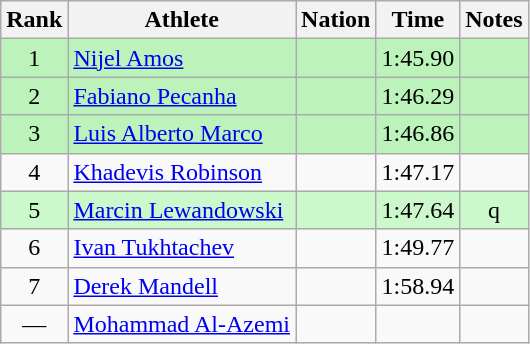<table class="wikitable sortable" style="text-align:center">
<tr>
<th>Rank</th>
<th>Athlete</th>
<th>Nation</th>
<th>Time</th>
<th>Notes</th>
</tr>
<tr bgcolor=bbf3bb>
<td>1</td>
<td align=left><a href='#'>Nijel Amos</a></td>
<td align=left></td>
<td>1:45.90</td>
<td></td>
</tr>
<tr bgcolor=bbf3bb>
<td>2</td>
<td align=left><a href='#'>Fabiano Pecanha</a></td>
<td align=left></td>
<td>1:46.29</td>
<td></td>
</tr>
<tr bgcolor=bbf3bb>
<td>3</td>
<td align=left><a href='#'>Luis Alberto Marco</a></td>
<td align=left></td>
<td>1:46.86</td>
<td></td>
</tr>
<tr>
<td>4</td>
<td align=left><a href='#'>Khadevis Robinson</a></td>
<td align=left></td>
<td>1:47.17</td>
<td></td>
</tr>
<tr bgcolor=ccf9cc>
<td>5</td>
<td align=left><a href='#'>Marcin Lewandowski</a></td>
<td align=left></td>
<td>1:47.64</td>
<td>q</td>
</tr>
<tr>
<td>6</td>
<td align=left><a href='#'>Ivan Tukhtachev</a></td>
<td align=left></td>
<td>1:49.77</td>
<td></td>
</tr>
<tr>
<td>7</td>
<td align=left><a href='#'>Derek Mandell</a></td>
<td align=left></td>
<td>1:58.94</td>
<td></td>
</tr>
<tr>
<td data-sort-value=8>—</td>
<td align=left><a href='#'>Mohammad Al-Azemi</a></td>
<td align=left></td>
<td data-sort-value=9:99.99></td>
<td></td>
</tr>
</table>
